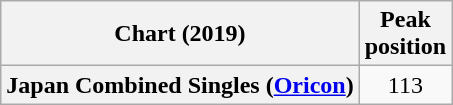<table class="wikitable sortable plainrowheaders" style="text-align:center">
<tr>
<th scope="col">Chart (2019)</th>
<th scope="col">Peak<br>position</th>
</tr>
<tr>
<th scope="row">Japan Combined Singles (<a href='#'>Oricon</a>)</th>
<td>113</td>
</tr>
</table>
